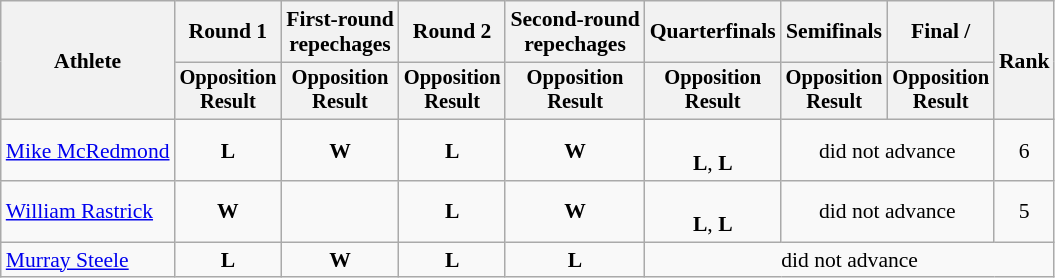<table class="wikitable" style="font-size:90%;text-align:center;">
<tr>
<th rowspan=2>Athlete</th>
<th>Round 1</th>
<th>First-round<br>repechages</th>
<th>Round 2</th>
<th>Second-round<br>repechages</th>
<th>Quarterfinals</th>
<th>Semifinals</th>
<th>Final / </th>
<th rowspan=2>Rank</th>
</tr>
<tr style="font-size:95%">
<th>Opposition<br>Result</th>
<th>Opposition<br>Result</th>
<th>Opposition<br>Result</th>
<th>Opposition<br>Result</th>
<th>Opposition<br>Result</th>
<th>Opposition<br>Result</th>
<th>Opposition<br>Result</th>
</tr>
<tr>
<td style="text-align:left;"><a href='#'>Mike McRedmond</a></td>
<td><strong>L</strong></td>
<td><strong>W</strong></td>
<td><strong>L</strong></td>
<td><strong>W</strong></td>
<td><br><strong>L</strong>, <strong>L</strong></td>
<td colspan=2>did not advance</td>
<td>6</td>
</tr>
<tr>
<td style="text-align:left;"><a href='#'>William Rastrick</a></td>
<td><strong>W</strong></td>
<td></td>
<td><strong>L</strong></td>
<td><strong>W</strong></td>
<td><br><strong>L</strong>, <strong>L</strong></td>
<td colspan=2>did not advance</td>
<td>5</td>
</tr>
<tr>
<td style="text-align:left;"><a href='#'>Murray Steele</a></td>
<td><strong>L</strong></td>
<td><strong>W</strong></td>
<td><strong>L</strong></td>
<td><strong>L</strong></td>
<td colspan=4>did not advance</td>
</tr>
</table>
